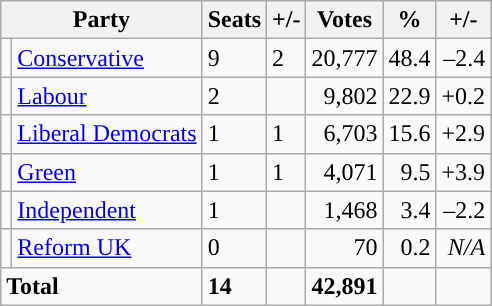<table class="wikitable sortable">
<tr>
<th colspan="2">Party</th>
<th>Seats</th>
<th>+/-</th>
<th>Votes</th>
<th>%</th>
<th>+/-</th>
</tr>
<tr>
<td style="background-color: "></td>
<td><a href='#'>Conservative</a></td>
<td>9</td>
<td> 2</td>
<td style="text-align:right;">20,777</td>
<td style="text-align:right;">48.4</td>
<td style="text-align:right;">–2.4</td>
</tr>
<tr>
<td style="background-color: "></td>
<td><a href='#'>Labour</a></td>
<td>2</td>
<td></td>
<td style="text-align:right;">9,802</td>
<td style="text-align:right;">22.9</td>
<td style="text-align:right;">+0.2</td>
</tr>
<tr>
<td style="background-color: "></td>
<td><a href='#'>Liberal Democrats</a></td>
<td>1</td>
<td> 1</td>
<td style="text-align:right;">6,703</td>
<td style="text-align:right;">15.6</td>
<td style="text-align:right;">+2.9</td>
</tr>
<tr>
<td style="background-color: "></td>
<td><a href='#'>Green</a></td>
<td>1</td>
<td> 1</td>
<td style="text-align:right;">4,071</td>
<td style="text-align:right;">9.5</td>
<td style="text-align:right;">+3.9</td>
</tr>
<tr>
<td style="background-color: "></td>
<td><a href='#'>Independent</a></td>
<td>1</td>
<td></td>
<td style="text-align:right;">1,468</td>
<td style="text-align:right;">3.4</td>
<td style="text-align:right;">–2.2</td>
</tr>
<tr>
<td style="background-color: "></td>
<td><a href='#'>Reform UK</a></td>
<td>0</td>
<td></td>
<td style="text-align:right;">70</td>
<td style="text-align:right;">0.2</td>
<td style="text-align:right;"><em>N/A</em></td>
</tr>
<tr>
<td colspan="2"><strong>Total</strong></td>
<td><strong>14</strong></td>
<td></td>
<td style="text-align:right;"><strong>42,891</strong></td>
<td style="text-align:right;"></td>
<td style="text-align:right;"></td>
</tr>
</table>
